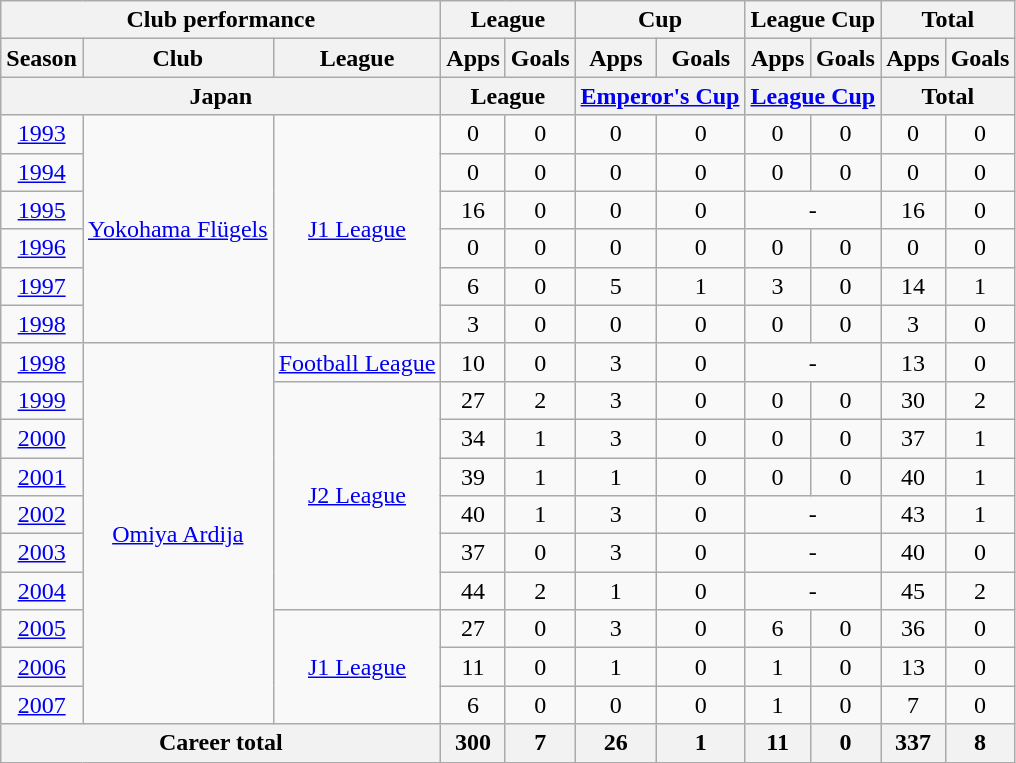<table class="wikitable" style="text-align:center">
<tr>
<th colspan=3>Club performance</th>
<th colspan=2>League</th>
<th colspan=2>Cup</th>
<th colspan=2>League Cup</th>
<th colspan=2>Total</th>
</tr>
<tr>
<th>Season</th>
<th>Club</th>
<th>League</th>
<th>Apps</th>
<th>Goals</th>
<th>Apps</th>
<th>Goals</th>
<th>Apps</th>
<th>Goals</th>
<th>Apps</th>
<th>Goals</th>
</tr>
<tr>
<th colspan=3>Japan</th>
<th colspan=2>League</th>
<th colspan=2><a href='#'>Emperor's Cup</a></th>
<th colspan=2><a href='#'>League Cup</a></th>
<th colspan=2>Total</th>
</tr>
<tr>
<td><a href='#'>1993</a></td>
<td rowspan="6"><a href='#'>Yokohama Flügels</a></td>
<td rowspan="6"><a href='#'>J1 League</a></td>
<td>0</td>
<td>0</td>
<td>0</td>
<td>0</td>
<td>0</td>
<td>0</td>
<td>0</td>
<td>0</td>
</tr>
<tr>
<td><a href='#'>1994</a></td>
<td>0</td>
<td>0</td>
<td>0</td>
<td>0</td>
<td>0</td>
<td>0</td>
<td>0</td>
<td>0</td>
</tr>
<tr>
<td><a href='#'>1995</a></td>
<td>16</td>
<td>0</td>
<td>0</td>
<td>0</td>
<td colspan="2">-</td>
<td>16</td>
<td>0</td>
</tr>
<tr>
<td><a href='#'>1996</a></td>
<td>0</td>
<td>0</td>
<td>0</td>
<td>0</td>
<td>0</td>
<td>0</td>
<td>0</td>
<td>0</td>
</tr>
<tr>
<td><a href='#'>1997</a></td>
<td>6</td>
<td>0</td>
<td>5</td>
<td>1</td>
<td>3</td>
<td>0</td>
<td>14</td>
<td>1</td>
</tr>
<tr>
<td><a href='#'>1998</a></td>
<td>3</td>
<td>0</td>
<td>0</td>
<td>0</td>
<td>0</td>
<td>0</td>
<td>3</td>
<td>0</td>
</tr>
<tr>
<td><a href='#'>1998</a></td>
<td rowspan="10"><a href='#'>Omiya Ardija</a></td>
<td><a href='#'>Football League</a></td>
<td>10</td>
<td>0</td>
<td>3</td>
<td>0</td>
<td colspan="2">-</td>
<td>13</td>
<td>0</td>
</tr>
<tr>
<td><a href='#'>1999</a></td>
<td rowspan="6"><a href='#'>J2 League</a></td>
<td>27</td>
<td>2</td>
<td>3</td>
<td>0</td>
<td>0</td>
<td>0</td>
<td>30</td>
<td>2</td>
</tr>
<tr>
<td><a href='#'>2000</a></td>
<td>34</td>
<td>1</td>
<td>3</td>
<td>0</td>
<td>0</td>
<td>0</td>
<td>37</td>
<td>1</td>
</tr>
<tr>
<td><a href='#'>2001</a></td>
<td>39</td>
<td>1</td>
<td>1</td>
<td>0</td>
<td>0</td>
<td>0</td>
<td>40</td>
<td>1</td>
</tr>
<tr>
<td><a href='#'>2002</a></td>
<td>40</td>
<td>1</td>
<td>3</td>
<td>0</td>
<td colspan="2">-</td>
<td>43</td>
<td>1</td>
</tr>
<tr>
<td><a href='#'>2003</a></td>
<td>37</td>
<td>0</td>
<td>3</td>
<td>0</td>
<td colspan="2">-</td>
<td>40</td>
<td>0</td>
</tr>
<tr>
<td><a href='#'>2004</a></td>
<td>44</td>
<td>2</td>
<td>1</td>
<td>0</td>
<td colspan="2">-</td>
<td>45</td>
<td>2</td>
</tr>
<tr>
<td><a href='#'>2005</a></td>
<td rowspan="3"><a href='#'>J1 League</a></td>
<td>27</td>
<td>0</td>
<td>3</td>
<td>0</td>
<td>6</td>
<td>0</td>
<td>36</td>
<td>0</td>
</tr>
<tr>
<td><a href='#'>2006</a></td>
<td>11</td>
<td>0</td>
<td>1</td>
<td>0</td>
<td>1</td>
<td>0</td>
<td>13</td>
<td>0</td>
</tr>
<tr>
<td><a href='#'>2007</a></td>
<td>6</td>
<td>0</td>
<td>0</td>
<td>0</td>
<td>1</td>
<td>0</td>
<td>7</td>
<td>0</td>
</tr>
<tr>
<th colspan=3>Career total</th>
<th>300</th>
<th>7</th>
<th>26</th>
<th>1</th>
<th>11</th>
<th>0</th>
<th>337</th>
<th>8</th>
</tr>
</table>
